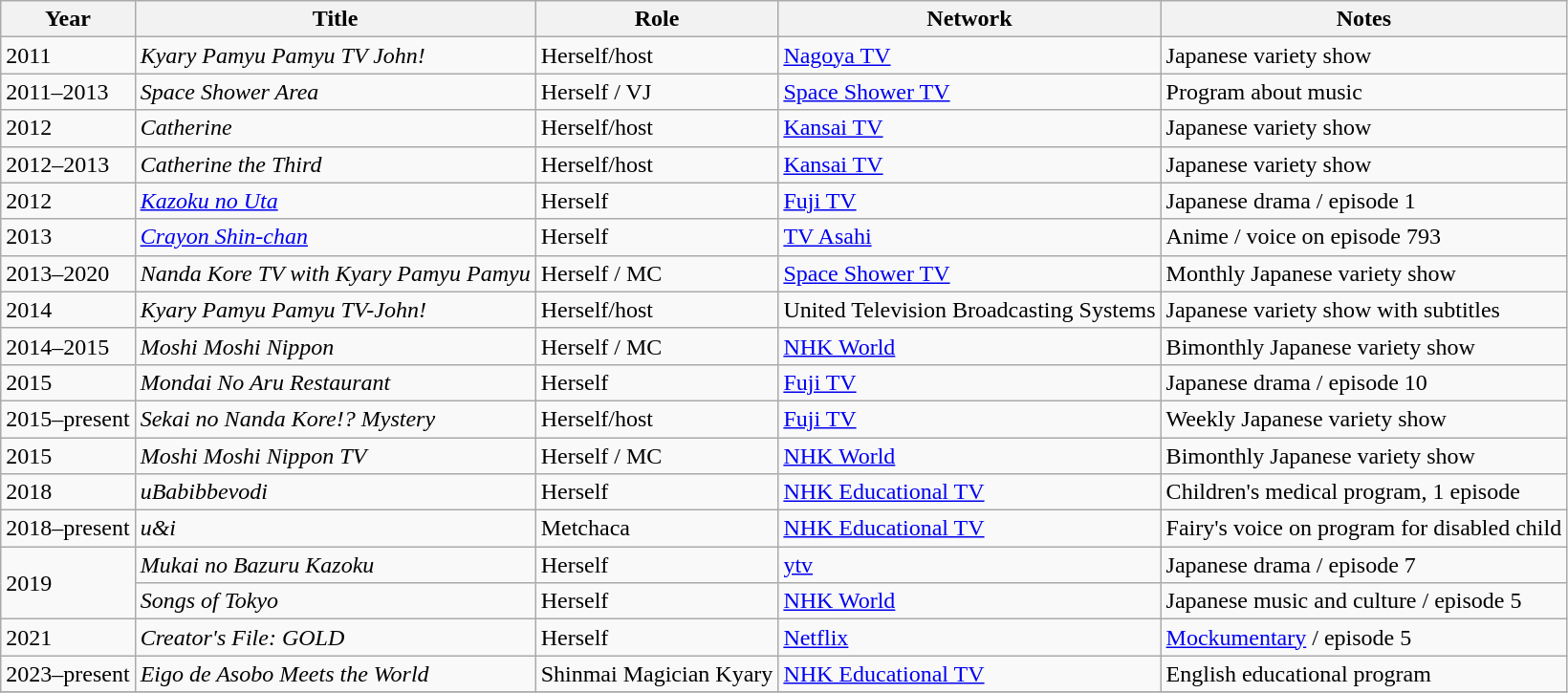<table class="wikitable sortable">
<tr>
<th>Year</th>
<th>Title</th>
<th>Role</th>
<th>Network</th>
<th class="unsortable">Notes</th>
</tr>
<tr>
<td>2011</td>
<td><em>Kyary Pamyu Pamyu TV John!</em></td>
<td>Herself/host</td>
<td><a href='#'>Nagoya TV</a></td>
<td>Japanese variety show</td>
</tr>
<tr>
<td>2011–2013</td>
<td><em>Space Shower Area</em></td>
<td>Herself / VJ</td>
<td><a href='#'>Space Shower TV</a></td>
<td>Program about music</td>
</tr>
<tr>
<td>2012</td>
<td><em>Catherine</em></td>
<td>Herself/host</td>
<td><a href='#'>Kansai TV</a></td>
<td>Japanese variety show</td>
</tr>
<tr>
<td>2012–2013</td>
<td><em>Catherine the Third</em></td>
<td>Herself/host</td>
<td><a href='#'>Kansai TV</a></td>
<td>Japanese variety show</td>
</tr>
<tr>
<td>2012</td>
<td><em><a href='#'>Kazoku no Uta</a></em></td>
<td>Herself</td>
<td><a href='#'>Fuji TV</a></td>
<td>Japanese drama / episode 1</td>
</tr>
<tr>
<td>2013</td>
<td><em><a href='#'>Crayon Shin-chan</a></em></td>
<td>Herself</td>
<td><a href='#'>TV Asahi</a></td>
<td>Anime / voice on episode 793</td>
</tr>
<tr>
<td>2013–2020</td>
<td><em>Nanda Kore TV with Kyary Pamyu Pamyu</em></td>
<td>Herself / MC</td>
<td><a href='#'>Space Shower TV</a></td>
<td>Monthly Japanese variety show</td>
</tr>
<tr>
<td>2014</td>
<td><em>Kyary Pamyu Pamyu TV-John!</em></td>
<td>Herself/host</td>
<td>United Television Broadcasting Systems</td>
<td>Japanese variety show with subtitles</td>
</tr>
<tr>
<td>2014–2015</td>
<td><em>Moshi Moshi Nippon</em></td>
<td>Herself / MC</td>
<td><a href='#'>NHK World</a></td>
<td>Bimonthly Japanese variety show</td>
</tr>
<tr>
<td>2015</td>
<td><em>Mondai No Aru Restaurant</em></td>
<td>Herself</td>
<td><a href='#'>Fuji TV</a></td>
<td>Japanese drama / episode 10</td>
</tr>
<tr>
<td>2015–present</td>
<td><em>Sekai no Nanda Kore!? Mystery</em></td>
<td>Herself/host</td>
<td><a href='#'>Fuji TV</a></td>
<td>Weekly Japanese variety show</td>
</tr>
<tr>
<td>2015</td>
<td><em>Moshi Moshi Nippon TV</em></td>
<td>Herself / MC</td>
<td><a href='#'>NHK World</a></td>
<td>Bimonthly Japanese variety show</td>
</tr>
<tr>
<td>2018</td>
<td><em>uBabibbevodi</em></td>
<td>Herself</td>
<td><a href='#'>NHK Educational TV</a></td>
<td>Children's medical program, 1 episode</td>
</tr>
<tr>
<td>2018–present</td>
<td><em>u&i</em></td>
<td>Metchaca</td>
<td><a href='#'>NHK Educational TV</a></td>
<td>Fairy's voice on program for disabled child</td>
</tr>
<tr>
<td rowspan="2">2019</td>
<td><em>Mukai no Bazuru Kazoku</em></td>
<td>Herself</td>
<td><a href='#'>ytv</a></td>
<td>Japanese drama / episode 7</td>
</tr>
<tr>
<td><em>Songs of Tokyo</em></td>
<td>Herself</td>
<td><a href='#'>NHK World</a></td>
<td>Japanese music and culture / episode 5</td>
</tr>
<tr>
<td>2021</td>
<td><em>Creator's File: GOLD</em></td>
<td>Herself</td>
<td><a href='#'>Netflix</a></td>
<td><a href='#'>Mockumentary</a> / episode 5</td>
</tr>
<tr>
<td>2023–present</td>
<td><em>Eigo de Asobo Meets the World</em></td>
<td>Shinmai Magician Kyary</td>
<td><a href='#'>NHK Educational TV</a></td>
<td>English educational program</td>
</tr>
<tr>
</tr>
</table>
